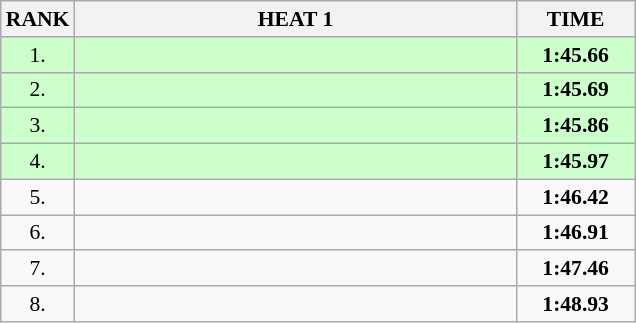<table class="wikitable" style="border-collapse: collapse; font-size: 90%;">
<tr>
<th>RANK</th>
<th style="width: 20em">HEAT 1</th>
<th style="width: 5em">TIME</th>
</tr>
<tr style="background:#ccffcc;">
<td align="center">1.</td>
<td></td>
<td align="center"><strong>1:45.66</strong></td>
</tr>
<tr style="background:#ccffcc;">
<td align="center">2.</td>
<td></td>
<td align="center"><strong>1:45.69</strong></td>
</tr>
<tr style="background:#ccffcc;">
<td align="center">3.</td>
<td></td>
<td align="center"><strong>1:45.86</strong></td>
</tr>
<tr style="background:#ccffcc;">
<td align="center">4.</td>
<td></td>
<td align="center"><strong>1:45.97</strong></td>
</tr>
<tr>
<td align="center">5.</td>
<td></td>
<td align="center"><strong>1:46.42</strong></td>
</tr>
<tr>
<td align="center">6.</td>
<td></td>
<td align="center"><strong>1:46.91</strong></td>
</tr>
<tr>
<td align="center">7.</td>
<td></td>
<td align="center"><strong>1:47.46</strong></td>
</tr>
<tr>
<td align="center">8.</td>
<td></td>
<td align="center"><strong>1:48.93</strong></td>
</tr>
</table>
